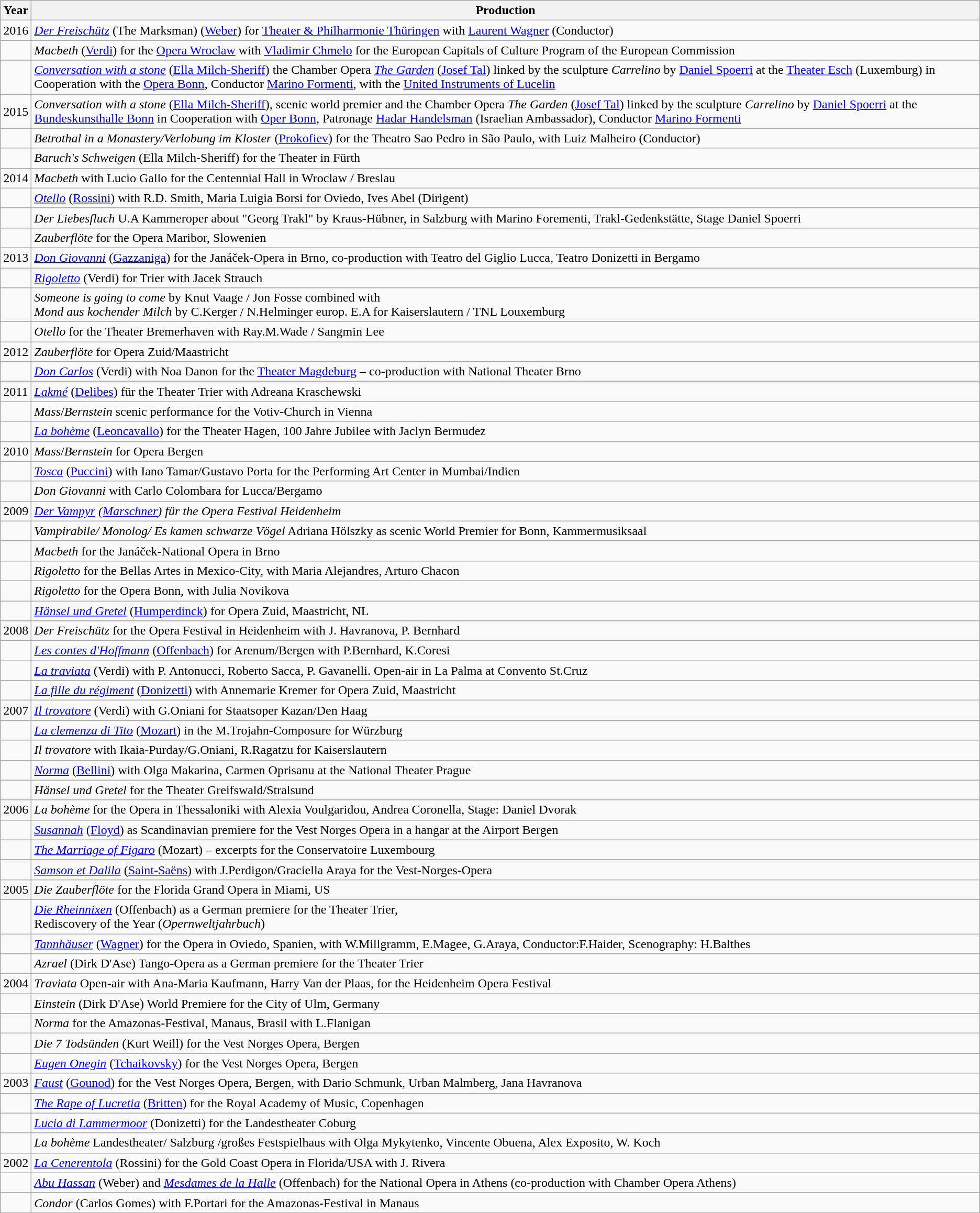<table class="wikitable">
<tr>
<th>Year</th>
<th>Production</th>
</tr>
<tr>
<td>2016</td>
<td><em><a href='#'>Der Freischütz</a></em> (The Marksman) (<a href='#'>Weber</a>) for <a href='#'>Theater & Philharmonie Thüringen</a> with <a href='#'>Laurent Wagner</a> (Conductor)</td>
</tr>
<tr>
</tr>
<tr>
<td></td>
<td><em>Macbeth</em> (<a href='#'>Verdi</a>) for the <a href='#'>Opera Wroclaw</a> with <a href='#'>Vladimir Chmelo</a> for the European Capitals of Culture Program of the European Commission</td>
</tr>
<tr>
</tr>
<tr>
<td></td>
<td><em><a href='#'>Conversation with a stone</a></em> (<a href='#'>Ella Milch-Sheriff</a>) the Chamber Opera <em><a href='#'>The Garden</a></em> (<a href='#'>Josef Tal</a>) linked by the sculpture <em>Carrelino</em> by <a href='#'>Daniel Spoerri</a> at the  <a href='#'>Theater Esch</a> (Luxemburg) in Cooperation with the <a href='#'>Opera Bonn</a>, Conductor <a href='#'>Marino Formenti</a>, with the <a href='#'>United Instruments of Lucelin</a></td>
</tr>
<tr>
</tr>
<tr>
<td>2015</td>
<td><em>Conversation with a stone</em> (<a href='#'>Ella Milch-Sheriff</a>), scenic world premier and the Chamber Opera <em>The Garden</em> (<a href='#'>Josef Tal</a>) linked by the sculpture <em>Carrelino</em> by <a href='#'>Daniel Spoerri</a> at the <a href='#'>Bundeskunsthalle Bonn</a> in Cooperation with <a href='#'>Oper Bonn</a>, Patronage <a href='#'>Hadar Handelsman</a> (Israelian Ambassador), Conductor <a href='#'>Marino Formenti</a></td>
</tr>
<tr>
</tr>
<tr>
<td></td>
<td><em>Betrothal in a Monastery/Verlobung im Kloster</em> (<a href='#'>Prokofiev</a>) for the Theatro Sao Pedro in São Paulo, with Luiz Malheiro (Conductor)</td>
</tr>
<tr>
<td></td>
<td><em>Baruch's Schweigen</em> (Ella Milch-Sheriff) for the Theater in Fürth</td>
</tr>
<tr>
<td>2014</td>
<td><em>Macbeth</em> with Lucio Gallo for the Centennial Hall in Wroclaw / Breslau</td>
</tr>
<tr>
<td></td>
<td><em><a href='#'>Otello</a></em> (<a href='#'>Rossini</a>) with R.D. Smith, Maria Luigia Borsi for Oviedo, Ives Abel (Dirigent)</td>
</tr>
<tr>
<td></td>
<td><em>Der Liebesfluch</em> U.A Kammeroper about "Georg Trakl" by Kraus-Hübner, in Salzburg with Marino Forementi, Trakl-Gedenkstätte, Stage Daniel Spoerri</td>
</tr>
<tr>
<td></td>
<td><em>Zauberflöte</em> for the Opera Maribor, Slowenien</td>
</tr>
<tr>
<td>2013</td>
<td><em><a href='#'>Don Giovanni</a></em> (<a href='#'>Gazzaniga</a>) for the Janáček-Opera in Brno, co-production with Teatro del Giglio Lucca, Teatro Donizetti in Bergamo</td>
</tr>
<tr>
<td></td>
<td><em><a href='#'>Rigoletto</a></em> (Verdi) for Trier with Jacek Strauch</td>
</tr>
<tr>
<td></td>
<td><em>Someone is going to come</em> by Knut Vaage / Jon Fosse combined with<br><em>Mond aus kochender Milch</em> by C.Kerger / N.Helminger europ. E.A for Kaiserslautern / TNL Louxemburg</td>
</tr>
<tr>
<td></td>
<td><em>Otello</em> for the Theater Bremerhaven with Ray.M.Wade / Sangmin Lee</td>
</tr>
<tr>
<td>2012</td>
<td><em>Zauberflöte</em> for Opera Zuid/Maastricht</td>
</tr>
<tr>
<td></td>
<td><em><a href='#'>Don Carlos</a></em> (Verdi) with Noa Danon for the <a href='#'>Theater Magdeburg</a> – co-production with National Theater Brno</td>
</tr>
<tr>
<td>2011</td>
<td><em><a href='#'>Lakmé</a></em> (<a href='#'>Delibes</a>) für the Theater Trier with Adreana Kraschewski</td>
</tr>
<tr>
<td></td>
<td><em>Mass</em>/<em>Bernstein</em> scenic performance for the Votiv-Church in Vienna</td>
</tr>
<tr>
<td></td>
<td><em><a href='#'>La bohème</a></em> (<a href='#'>Leoncavallo</a>) for the Theater Hagen, 100 Jahre Jubilee with Jaclyn Bermudez</td>
</tr>
<tr>
<td>2010</td>
<td><em>Mass</em>/<em>Bernstein</em>  for Opera Bergen</td>
</tr>
<tr>
<td></td>
<td><em><a href='#'>Tosca</a></em> (<a href='#'>Puccini</a>) with Iano Tamar/Gustavo Porta for the Performing Art Center in Mumbai/Indien</td>
</tr>
<tr>
<td></td>
<td><em>Don Giovanni</em> with Carlo Colombara for Lucca/Bergamo</td>
</tr>
<tr>
<td>2009</td>
<td><em><a href='#'>Der Vampyr</a> (<a href='#'>Marschner</a>) für the Opera Festival Heidenheim</em></td>
</tr>
<tr>
<td></td>
<td><em>Vampirabile/ Monolog/ Es kamen schwarze Vögel</em> Adriana Hölszky as scenic World Premier for Bonn, Kammermusiksaal</td>
</tr>
<tr>
<td></td>
<td><em>Macbeth</em> for the Janáček-National Opera in Brno</td>
</tr>
<tr>
<td></td>
<td><em>Rigoletto</em> for the Bellas Artes in Mexico-City, with Maria Alejandres, Arturo Chacon</td>
</tr>
<tr>
<td></td>
<td><em>Rigoletto</em> for the Opera Bonn, with Julia Novikova</td>
</tr>
<tr>
<td></td>
<td><em><a href='#'>Hänsel und Gretel</a></em> (<a href='#'>Humperdinck</a>) for Opera Zuid, Maastricht, NL</td>
</tr>
<tr>
<td>2008</td>
<td><em>Der Freischütz</em> for the Opera Festival in Heidenheim with J. Havranova, P. Bernhard</td>
</tr>
<tr>
<td></td>
<td><em><a href='#'>Les contes d'Hoffmann</a></em> (<a href='#'>Offenbach</a>) for Arenum/Bergen with P.Bernhard, K.Coresi</td>
</tr>
<tr>
<td></td>
<td><em><a href='#'>La traviata</a></em> (Verdi) with P. Antonucci, Roberto Sacca, P. Gavanelli. Open-air in La Palma at Convento St.Cruz</td>
</tr>
<tr>
<td></td>
<td><em><a href='#'>La fille du régiment</a></em> (<a href='#'>Donizetti</a>) with Annemarie Kremer for Opera Zuid, Maastricht</td>
</tr>
<tr>
<td>2007</td>
<td><em><a href='#'>Il trovatore</a></em> (Verdi) with G.Oniani for Staatsoper Kazan/Den Haag</td>
</tr>
<tr>
<td></td>
<td><em><a href='#'>La clemenza di Tito</a></em> (<a href='#'>Mozart</a>) in the M.Trojahn-Composure for Würzburg</td>
</tr>
<tr>
<td></td>
<td><em>Il trovatore</em> with Ikaia-Purday/G.Oniani, R.Ragatzu for Kaiserslautern</td>
</tr>
<tr>
<td></td>
<td><em><a href='#'>Norma</a></em> (<a href='#'>Bellini</a>) with Olga Makarina, Carmen Oprisanu at the National Theater Prague</td>
</tr>
<tr>
<td></td>
<td><em>Hänsel und Gretel</em> for the Theater Greifswald/Stralsund</td>
</tr>
<tr>
<td>2006</td>
<td><em>La bohème</em> for the Opera in Thessaloniki with Alexia Voulgaridou, Andrea Coronella, Stage: Daniel Dvorak</td>
</tr>
<tr>
<td></td>
<td><em><a href='#'>Susannah</a></em> (<a href='#'>Floyd</a>) as Scandinavian premiere for the Vest Norges Opera in a hangar at the Airport Bergen</td>
</tr>
<tr>
<td></td>
<td><em><a href='#'>The Marriage of Figaro</a></em> (Mozart) – excerpts for the Conservatoire Luxembourg</td>
</tr>
<tr>
<td></td>
<td><em><a href='#'>Samson et Dalila</a></em> (<a href='#'>Saint-Saëns</a>) with J.Perdigon/Graciella Araya for the Vest-Norges-Opera</td>
</tr>
<tr>
<td>2005</td>
<td><em>Die Zauberflöte</em> for the Florida Grand Opera in Miami, US</td>
</tr>
<tr>
<td></td>
<td><em><a href='#'>Die Rheinnixen</a></em> (Offenbach) as a German premiere for the Theater Trier,<br>Rediscovery of the Year (<em>Opernweltjahrbuch</em>)</td>
</tr>
<tr>
<td></td>
<td><em><a href='#'>Tannhäuser</a></em> (<a href='#'>Wagner</a>) for the Opera in Oviedo, Spanien, with W.Millgramm, E.Magee, G.Araya, Conductor:F.Haider, Scenography: H.Balthes</td>
</tr>
<tr>
<td></td>
<td><em>Azrael</em> (Dirk D'Ase) Tango-Opera as a German premiere for the Theater Trier</td>
</tr>
<tr>
<td>2004</td>
<td><em>Traviata</em> Open-air with Ana-Maria Kaufmann, Harry Van der Plaas, for the Heidenheim Opera Festival</td>
</tr>
<tr>
<td></td>
<td><em>Einstein</em> (Dirk D'Ase) World Premiere for the City of Ulm, Germany</td>
</tr>
<tr>
<td></td>
<td><em>Norma</em> for the Amazonas-Festival, Manaus, Brasil with L.Flanigan</td>
</tr>
<tr>
<td></td>
<td><em>Die 7 Todsünden</em> (Kurt Weill) for the Vest Norges Opera, Bergen</td>
</tr>
<tr>
<td></td>
<td><em><a href='#'>Eugen Onegin</a></em> (<a href='#'>Tchaikovsky</a>) for the Vest Norges Opera, Bergen</td>
</tr>
<tr>
<td>2003</td>
<td><em><a href='#'>Faust</a></em> (<a href='#'>Gounod</a>) for the Vest Norges Opera, Bergen, with Dario Schmunk, Urban Malmberg, Jana Havranova</td>
</tr>
<tr>
<td></td>
<td><em><a href='#'>The Rape of Lucretia</a></em> (<a href='#'>Britten</a>) for the Royal Academy of Music, Copenhagen</td>
</tr>
<tr>
<td></td>
<td><em><a href='#'>Lucia di Lammermoor</a></em> (Donizetti) for the Landestheater Coburg</td>
</tr>
<tr>
<td></td>
<td><em>La bohème</em> Landestheater/ Salzburg /großes Festspielhaus with Olga Mykytenko, Vincente Obuena, Alex Exposito, W. Koch</td>
</tr>
<tr>
<td>2002</td>
<td><em><a href='#'>La Cenerentola</a></em> (Rossini) for the Gold Coast Opera in Florida/USA with J. Rivera</td>
</tr>
<tr>
<td></td>
<td><em><a href='#'>Abu Hassan</a></em> (Weber) and <em><a href='#'>Mesdames de la Halle</a></em> (Offenbach) for the National Opera in Athens (co-production with Chamber Opera Athens)</td>
</tr>
<tr>
<td></td>
<td><em>Condor</em> (Carlos Gomes) with F.Portari for the Amazonas-Festival in Manaus</td>
</tr>
</table>
